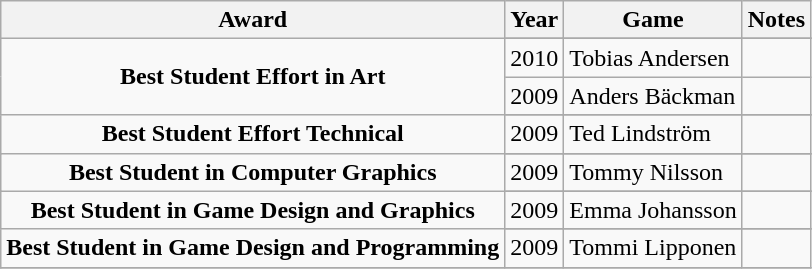<table class="wikitable">
<tr>
<th>Award</th>
<th>Year</th>
<th>Game</th>
<th>Notes</th>
</tr>
<tr>
<td rowspan="3" style="text-align:center"><strong>Best Student Effort in Art</strong></td>
</tr>
<tr>
<td style="text-align:center">2010</td>
<td>Tobias Andersen</td>
<td></td>
</tr>
<tr>
<td style="text-align:center">2009</td>
<td>Anders Bäckman</td>
<td></td>
</tr>
<tr>
<td rowspan="2" style="text-align:center"><strong>Best Student Effort Technical</strong></td>
</tr>
<tr>
<td style="text-align:center">2009</td>
<td>Ted Lindström</td>
<td></td>
</tr>
<tr>
<td rowspan="2" style="text-align:center"><strong>Best Student in Computer Graphics</strong></td>
</tr>
<tr>
<td style="text-align:center">2009</td>
<td>Tommy Nilsson</td>
<td></td>
</tr>
<tr>
<td rowspan="2" style="text-align:center"><strong>Best Student in Game Design and Graphics</strong></td>
</tr>
<tr>
<td style="text-align:center">2009</td>
<td>Emma Johansson</td>
<td></td>
</tr>
<tr>
<td rowspan="2" style="text-align:center"><strong>Best Student in Game Design and Programming</strong></td>
</tr>
<tr>
<td style="text-align:center">2009</td>
<td>Tommi Lipponen</td>
<td></td>
</tr>
<tr>
</tr>
</table>
